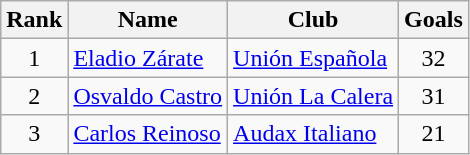<table class="wikitable" border="1">
<tr>
<th>Rank</th>
<th>Name</th>
<th>Club</th>
<th>Goals</th>
</tr>
<tr>
<td align=center>1</td>
<td> <a href='#'>Eladio Zárate</a></td>
<td><a href='#'>Unión Española</a></td>
<td align=center>32</td>
</tr>
<tr>
<td align=center>2</td>
<td> <a href='#'>Osvaldo Castro</a></td>
<td><a href='#'>Unión La Calera</a></td>
<td align=center>31</td>
</tr>
<tr>
<td align=center>3</td>
<td> <a href='#'>Carlos Reinoso</a></td>
<td><a href='#'>Audax Italiano</a></td>
<td align=center>21</td>
</tr>
</table>
